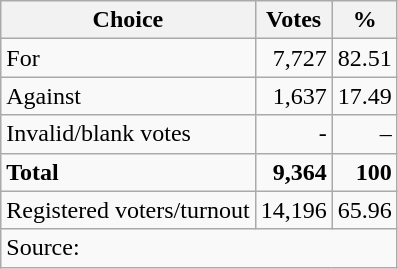<table class=wikitable style=text-align:right>
<tr>
<th>Choice</th>
<th>Votes</th>
<th>%</th>
</tr>
<tr>
<td align=left>For</td>
<td>7,727</td>
<td>82.51</td>
</tr>
<tr>
<td align=left>Against</td>
<td>1,637</td>
<td>17.49</td>
</tr>
<tr>
<td align=left>Invalid/blank votes</td>
<td>-</td>
<td>–</td>
</tr>
<tr>
<td align=left><strong>Total</strong></td>
<td><strong>9,364</strong></td>
<td><strong>100</strong></td>
</tr>
<tr>
<td align=left>Registered voters/turnout</td>
<td>14,196</td>
<td>65.96</td>
</tr>
<tr>
<td colspan=3 align=left>Source: </td>
</tr>
</table>
